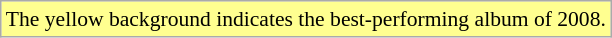<table class="wikitable" style="font-size:90%;">
<tr>
<td style="background-color:#FFFF90">The yellow background indicates the best-performing album of 2008.</td>
</tr>
</table>
